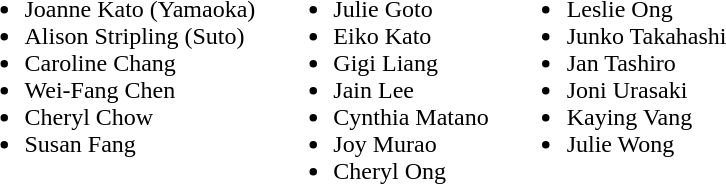<table border="0" cellpadding="5">
<tr valign="top">
<td><br><ul><li>Joanne Kato (Yamaoka)</li><li>Alison Stripling (Suto)</li><li>Caroline Chang</li><li>Wei-Fang Chen</li><li>Cheryl Chow</li><li>Susan Fang</li></ul></td>
<td><br><ul><li>Julie Goto</li><li>Eiko Kato</li><li>Gigi Liang</li><li>Jain Lee</li><li>Cynthia Matano</li><li>Joy Murao</li><li>Cheryl Ong</li></ul></td>
<td><br><ul><li>Leslie Ong</li><li>Junko Takahashi</li><li>Jan Tashiro</li><li>Joni Urasaki</li><li>Kaying Vang</li><li>Julie Wong</li></ul></td>
</tr>
</table>
